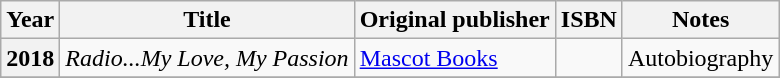<table class="wikitable plainrowheaders sortable">
<tr>
<th scope="col">Year</th>
<th scope="col">Title</th>
<th scope="col">Original publisher</th>
<th scope="col">ISBN</th>
<th scope="col" class="unsortable">Notes</th>
</tr>
<tr>
<th scope="row">2018</th>
<td><em>Radio...My Love, My Passion</em></td>
<td><a href='#'>Mascot Books</a></td>
<td></td>
<td>Autobiography</td>
</tr>
<tr>
</tr>
</table>
